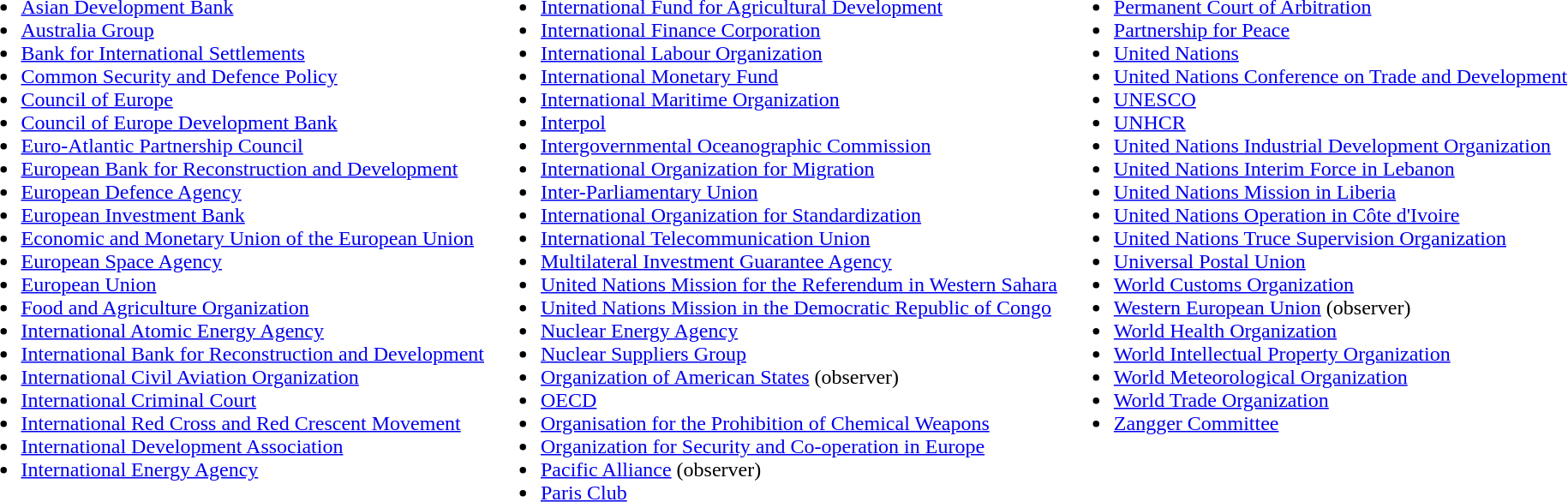<table>
<tr style="vertical-align: top;">
<td><br><ul><li><a href='#'>Asian Development Bank</a></li><li><a href='#'>Australia Group</a></li><li><a href='#'>Bank for International Settlements</a></li><li><a href='#'>Common Security and Defence Policy</a></li><li><a href='#'>Council of Europe</a></li><li><a href='#'>Council of Europe Development Bank</a></li><li><a href='#'>Euro-Atlantic Partnership Council</a></li><li><a href='#'>European Bank for Reconstruction and Development</a></li><li><a href='#'>European Defence Agency</a></li><li><a href='#'>European Investment Bank</a></li><li><a href='#'>Economic and Monetary Union of the European Union</a></li><li><a href='#'>European Space Agency</a></li><li><a href='#'>European Union</a></li><li><a href='#'>Food and Agriculture Organization</a></li><li><a href='#'>International Atomic Energy Agency</a></li><li><a href='#'>International Bank for Reconstruction and Development</a></li><li><a href='#'>International Civil Aviation Organization</a></li><li><a href='#'>International Criminal Court</a></li><li><a href='#'>International Red Cross and Red Crescent Movement</a></li><li><a href='#'>International Development Association</a></li><li><a href='#'>International Energy Agency</a></li></ul></td>
<td><br><ul><li><a href='#'>International Fund for Agricultural Development</a></li><li><a href='#'>International Finance Corporation</a></li><li><a href='#'>International Labour Organization</a></li><li><a href='#'>International Monetary Fund</a></li><li><a href='#'>International Maritime Organization</a></li><li><a href='#'>Interpol</a></li><li><a href='#'>Intergovernmental Oceanographic Commission</a></li><li><a href='#'>International Organization for Migration</a></li><li><a href='#'>Inter-Parliamentary Union</a></li><li><a href='#'>International Organization for Standardization</a></li><li><a href='#'>International Telecommunication Union</a></li><li><a href='#'>Multilateral Investment Guarantee Agency</a></li><li><a href='#'>United Nations Mission for the Referendum in Western Sahara</a></li><li><a href='#'>United Nations Mission in the Democratic Republic of Congo</a></li><li><a href='#'>Nuclear Energy Agency</a></li><li><a href='#'>Nuclear Suppliers Group</a></li><li><a href='#'>Organization of American States</a> (observer)</li><li><a href='#'>OECD</a></li><li><a href='#'>Organisation for the Prohibition of Chemical Weapons</a></li><li><a href='#'>Organization for Security and Co-operation in Europe</a></li><li><a href='#'>Pacific Alliance</a> (observer)</li><li><a href='#'>Paris Club</a></li></ul></td>
<td><br><ul><li><a href='#'>Permanent Court of Arbitration</a></li><li><a href='#'>Partnership for Peace</a></li><li><a href='#'>United Nations</a></li><li><a href='#'>United Nations Conference on Trade and Development</a></li><li><a href='#'>UNESCO</a></li><li><a href='#'>UNHCR</a></li><li><a href='#'>United Nations Industrial Development Organization</a></li><li><a href='#'>United Nations Interim Force in Lebanon</a></li><li><a href='#'>United Nations Mission in Liberia</a></li><li><a href='#'>United Nations Operation in Côte d'Ivoire</a></li><li><a href='#'>United Nations Truce Supervision Organization</a></li><li><a href='#'>Universal Postal Union</a></li><li><a href='#'>World Customs Organization</a></li><li><a href='#'>Western European Union</a> (observer)</li><li><a href='#'>World Health Organization</a></li><li><a href='#'>World Intellectual Property Organization</a></li><li><a href='#'>World Meteorological Organization</a></li><li><a href='#'>World Trade Organization</a></li><li><a href='#'>Zangger Committee</a></li></ul></td>
<td></td>
</tr>
</table>
